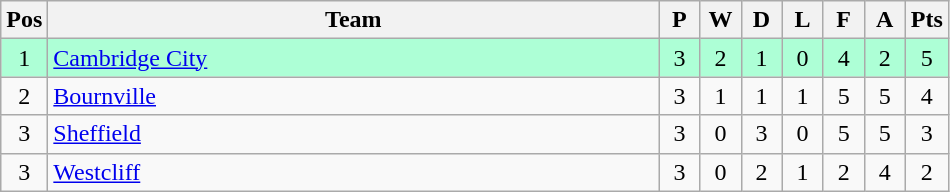<table class="wikitable" style="font-size: 100%">
<tr>
<th width=20>Pos</th>
<th width=400>Team</th>
<th width=20>P</th>
<th width=20>W</th>
<th width=20>D</th>
<th width=20>L</th>
<th width=20>F</th>
<th width=20>A</th>
<th width=20>Pts</th>
</tr>
<tr align=center style="background: #ADFFD6;">
<td>1</td>
<td align="left"><a href='#'>Cambridge City</a></td>
<td>3</td>
<td>2</td>
<td>1</td>
<td>0</td>
<td>4</td>
<td>2</td>
<td>5</td>
</tr>
<tr align=center>
<td>2</td>
<td align="left"><a href='#'>Bournville</a></td>
<td>3</td>
<td>1</td>
<td>1</td>
<td>1</td>
<td>5</td>
<td>5</td>
<td>4</td>
</tr>
<tr align=center>
<td>3</td>
<td align="left"><a href='#'>Sheffield</a></td>
<td>3</td>
<td>0</td>
<td>3</td>
<td>0</td>
<td>5</td>
<td>5</td>
<td>3</td>
</tr>
<tr align=center>
<td>3</td>
<td align="left"><a href='#'>Westcliff</a></td>
<td>3</td>
<td>0</td>
<td>2</td>
<td>1</td>
<td>2</td>
<td>4</td>
<td>2</td>
</tr>
</table>
